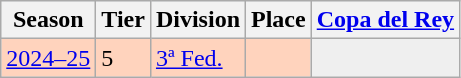<table class="wikitable">
<tr style="background:#f0f6fa;">
<th>Season</th>
<th>Tier</th>
<th>Division</th>
<th>Place</th>
<th><a href='#'>Copa del Rey</a></th>
</tr>
<tr>
<td style="background:#FFD3BD;"><a href='#'>2024–25</a></td>
<td style="background:#FFD3BD;">5</td>
<td style="background:#FFD3BD;"><a href='#'>3ª Fed.</a></td>
<td style="background:#FFD3BD;"></td>
<th style="background:#efefef;"></th>
</tr>
</table>
